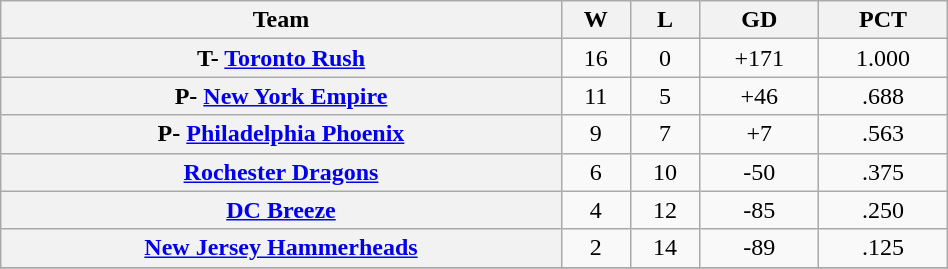<table class="wikitable" width=50% style="text-align:center;">
<tr>
<th>Team</th>
<th>W</th>
<th>L</th>
<th>GD</th>
<th>PCT</th>
</tr>
<tr>
<th><strong>T- </strong><a href='#'>Toronto Rush</a></th>
<td style="text-align:center;">16</td>
<td style="text-align:center;">0</td>
<td style="text-align:center;">+171</td>
<td style="text-align:center;">1.000</td>
</tr>
<tr>
<th><strong>P- </strong><a href='#'>New York Empire</a></th>
<td style="text-align:center;">11</td>
<td style="text-align:center;">5</td>
<td style="text-align:center;">+46</td>
<td style="text-align:center;">.688</td>
</tr>
<tr>
<th><strong>P- </strong><a href='#'>Philadelphia Phoenix</a></th>
<td style="text-align:center;">9</td>
<td style="text-align:center;">7</td>
<td style="text-align:center;">+7</td>
<td style="text-align:center;">.563</td>
</tr>
<tr>
<th><a href='#'>Rochester Dragons</a></th>
<td style="text-align:center;">6</td>
<td style="text-align:center;">10</td>
<td style="text-align:center;">-50</td>
<td style="text-align:center;">.375</td>
</tr>
<tr>
<th><a href='#'>DC Breeze</a></th>
<td style="text-align:center;">4</td>
<td style="text-align:center;">12</td>
<td style="text-align:center;">-85</td>
<td style="text-align:center;">.250</td>
</tr>
<tr>
<th><a href='#'>New Jersey Hammerheads</a></th>
<td style="text-align:center;">2</td>
<td style="text-align:center;">14</td>
<td style="text-align:center;">-89</td>
<td style="text-align:center;">.125</td>
</tr>
<tr>
</tr>
</table>
